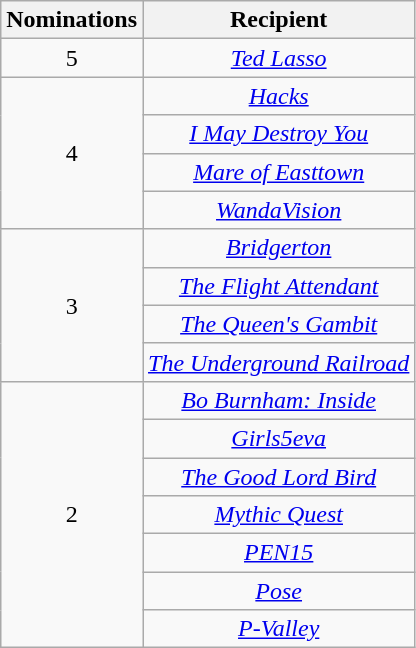<table class="wikitable" rowspan="2" style="text-align:center;" background: #f6e39c;>
<tr>
<th scope="col" style="width:55px;">Nominations</th>
<th scope="col" style="text-align:center;">Recipient</th>
</tr>
<tr>
<td style="text-align: center;">5</td>
<td><em><a href='#'>Ted Lasso</a></em></td>
</tr>
<tr>
<td rowspan="4" style="text-align: center;">4</td>
<td><em><a href='#'>Hacks</a></em></td>
</tr>
<tr>
<td><em><a href='#'>I May Destroy You</a></em></td>
</tr>
<tr>
<td><em><a href='#'>Mare of Easttown</a></em></td>
</tr>
<tr>
<td><em><a href='#'>WandaVision</a></em></td>
</tr>
<tr>
<td rowspan="4" style="text-align: center;">3</td>
<td><em><a href='#'>Bridgerton</a></em></td>
</tr>
<tr>
<td><em><a href='#'>The Flight Attendant</a></em></td>
</tr>
<tr>
<td><em><a href='#'>The Queen's Gambit</a></em></td>
</tr>
<tr>
<td><em><a href='#'>The Underground Railroad</a></em></td>
</tr>
<tr>
<td rowspan="7" style="text-align: center;">2</td>
<td><em><a href='#'>Bo Burnham: Inside</a></em></td>
</tr>
<tr>
<td><em><a href='#'>Girls5eva</a></em></td>
</tr>
<tr>
<td><em><a href='#'>The Good Lord Bird</a></em></td>
</tr>
<tr>
<td><em><a href='#'>Mythic Quest</a></em></td>
</tr>
<tr>
<td><em><a href='#'>PEN15</a></em></td>
</tr>
<tr>
<td><em><a href='#'>Pose</a></em></td>
</tr>
<tr>
<td><em><a href='#'>P-Valley</a></em></td>
</tr>
</table>
